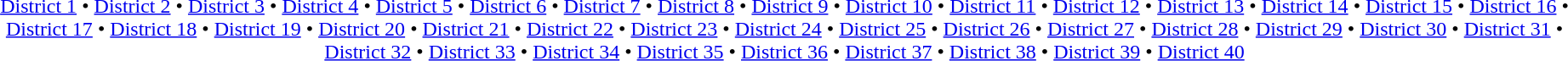<table id=toc class=toc summary=Contents>
<tr>
<td align=center><br><a href='#'>District 1</a> • <a href='#'>District 2</a> • <a href='#'>District 3</a> • <a href='#'>District 4</a> • <a href='#'>District 5</a> • <a href='#'>District 6</a> • <a href='#'>District 7</a> • <a href='#'>District 8</a> • <a href='#'>District 9</a> • <a href='#'>District 10</a> • <a href='#'>District 11</a> • <a href='#'>District 12</a> • <a href='#'>District 13</a> • <a href='#'>District 14</a> • <a href='#'>District 15</a> • <a href='#'>District 16</a> • <a href='#'>District 17</a> • <a href='#'>District 18</a> • <a href='#'>District 19</a> • <a href='#'>District 20</a> • <a href='#'>District 21</a> • <a href='#'>District 22</a> • <a href='#'>District 23</a> • <a href='#'>District 24</a> • <a href='#'>District 25</a> • <a href='#'>District 26</a> • <a href='#'>District 27</a> • <a href='#'>District 28</a> • <a href='#'>District 29</a> • <a href='#'>District 30</a> • <a href='#'>District 31</a> • <a href='#'>District 32</a> • <a href='#'>District 33</a> • <a href='#'>District 34</a> • <a href='#'>District 35</a> • <a href='#'>District 36</a> • <a href='#'>District 37</a> • <a href='#'>District 38</a> • <a href='#'>District 39</a> • <a href='#'>District 40</a></td>
</tr>
</table>
